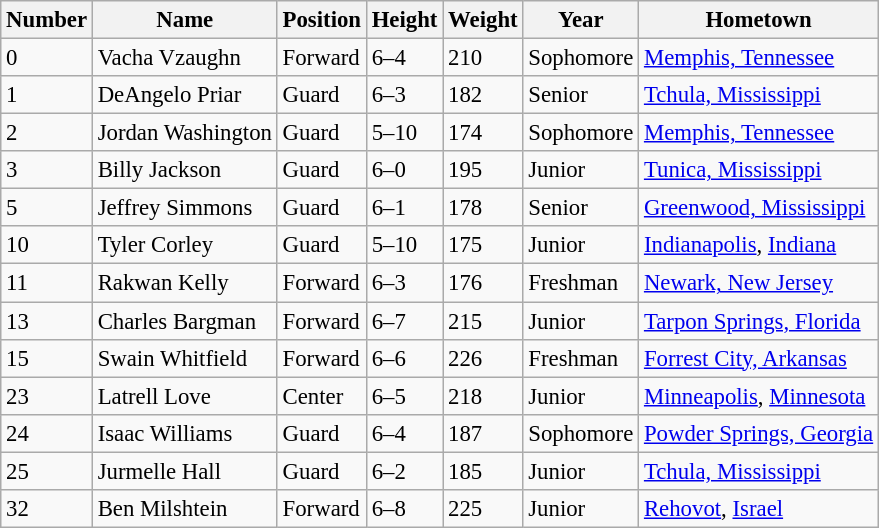<table class="wikitable sortable" style="font-size: 95%;">
<tr>
<th>Number</th>
<th>Name</th>
<th>Position</th>
<th>Height</th>
<th>Weight</th>
<th>Year</th>
<th>Hometown</th>
</tr>
<tr>
<td>0</td>
<td>Vacha Vzaughn</td>
<td>Forward</td>
<td>6–4</td>
<td>210</td>
<td>Sophomore</td>
<td><a href='#'>Memphis, Tennessee</a></td>
</tr>
<tr>
<td>1</td>
<td>DeAngelo Priar</td>
<td>Guard</td>
<td>6–3</td>
<td>182</td>
<td>Senior</td>
<td><a href='#'>Tchula, Mississippi</a></td>
</tr>
<tr>
<td>2</td>
<td>Jordan Washington</td>
<td>Guard</td>
<td>5–10</td>
<td>174</td>
<td>Sophomore</td>
<td><a href='#'>Memphis, Tennessee</a></td>
</tr>
<tr>
<td>3</td>
<td>Billy Jackson</td>
<td>Guard</td>
<td>6–0</td>
<td>195</td>
<td>Junior</td>
<td><a href='#'>Tunica, Mississippi</a></td>
</tr>
<tr>
<td>5</td>
<td>Jeffrey Simmons</td>
<td>Guard</td>
<td>6–1</td>
<td>178</td>
<td>Senior</td>
<td><a href='#'>Greenwood, Mississippi</a></td>
</tr>
<tr>
<td>10</td>
<td>Tyler Corley</td>
<td>Guard</td>
<td>5–10</td>
<td>175</td>
<td>Junior</td>
<td><a href='#'>Indianapolis</a>, <a href='#'>Indiana</a></td>
</tr>
<tr>
<td>11</td>
<td>Rakwan Kelly</td>
<td>Forward</td>
<td>6–3</td>
<td>176</td>
<td>Freshman</td>
<td><a href='#'>Newark, New Jersey</a></td>
</tr>
<tr>
<td>13</td>
<td>Charles Bargman</td>
<td>Forward</td>
<td>6–7</td>
<td>215</td>
<td>Junior</td>
<td><a href='#'>Tarpon Springs, Florida</a></td>
</tr>
<tr>
<td>15</td>
<td>Swain Whitfield</td>
<td>Forward</td>
<td>6–6</td>
<td>226</td>
<td>Freshman</td>
<td><a href='#'>Forrest City, Arkansas</a></td>
</tr>
<tr>
<td>23</td>
<td>Latrell Love</td>
<td>Center</td>
<td>6–5</td>
<td>218</td>
<td>Junior</td>
<td><a href='#'>Minneapolis</a>, <a href='#'>Minnesota</a></td>
</tr>
<tr>
<td>24</td>
<td>Isaac Williams</td>
<td>Guard</td>
<td>6–4</td>
<td>187</td>
<td>Sophomore</td>
<td><a href='#'>Powder Springs, Georgia</a></td>
</tr>
<tr>
<td>25</td>
<td>Jurmelle Hall</td>
<td>Guard</td>
<td>6–2</td>
<td>185</td>
<td>Junior</td>
<td><a href='#'>Tchula, Mississippi</a></td>
</tr>
<tr>
<td>32</td>
<td>Ben Milshtein</td>
<td>Forward</td>
<td>6–8</td>
<td>225</td>
<td>Junior</td>
<td><a href='#'>Rehovot</a>, <a href='#'>Israel</a></td>
</tr>
</table>
